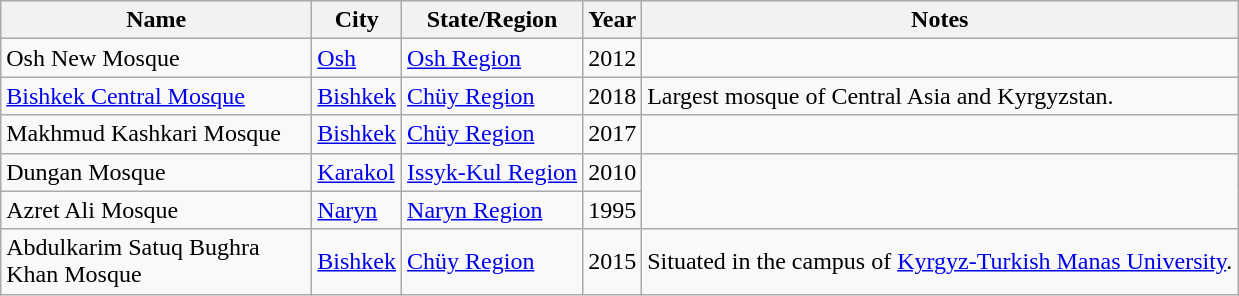<table class="wikitable sortable" style="text-align:left">
<tr>
<th scope="col" style="width: 200px;">Name</th>
<th>City</th>
<th>State/Region</th>
<th scope="col" style="width: 20px;">Year</th>
<th class="unsortable">Notes</th>
</tr>
<tr>
<td>Osh New Mosque</td>
<td><a href='#'>Osh</a></td>
<td><a href='#'>Osh Region</a></td>
<td>2012</td>
<td></td>
</tr>
<tr>
<td><a href='#'>Bishkek Central Mosque</a></td>
<td><a href='#'>Bishkek</a></td>
<td><a href='#'>Chüy Region</a></td>
<td>2018</td>
<td>Largest mosque of Central Asia and Kyrgyzstan.</td>
</tr>
<tr>
<td>Makhmud Kashkari Mosque</td>
<td><a href='#'>Bishkek</a></td>
<td><a href='#'>Chüy Region</a></td>
<td>2017</td>
<td></td>
</tr>
<tr>
<td>Dungan Mosque</td>
<td><a href='#'>Karakol</a></td>
<td><a href='#'>Issyk-Kul Region</a></td>
<td>2010</td>
<td rowspan="2"></td>
</tr>
<tr>
<td>Azret Ali Mosque</td>
<td><a href='#'>Naryn</a></td>
<td><a href='#'>Naryn Region</a></td>
<td>1995</td>
</tr>
<tr>
<td>Abdulkarim Satuq Bughra Khan Mosque</td>
<td><a href='#'>Bishkek</a></td>
<td><a href='#'>Chüy Region</a></td>
<td>2015</td>
<td>Situated in the campus of <a href='#'>Kyrgyz-Turkish Manas University</a>.</td>
</tr>
</table>
